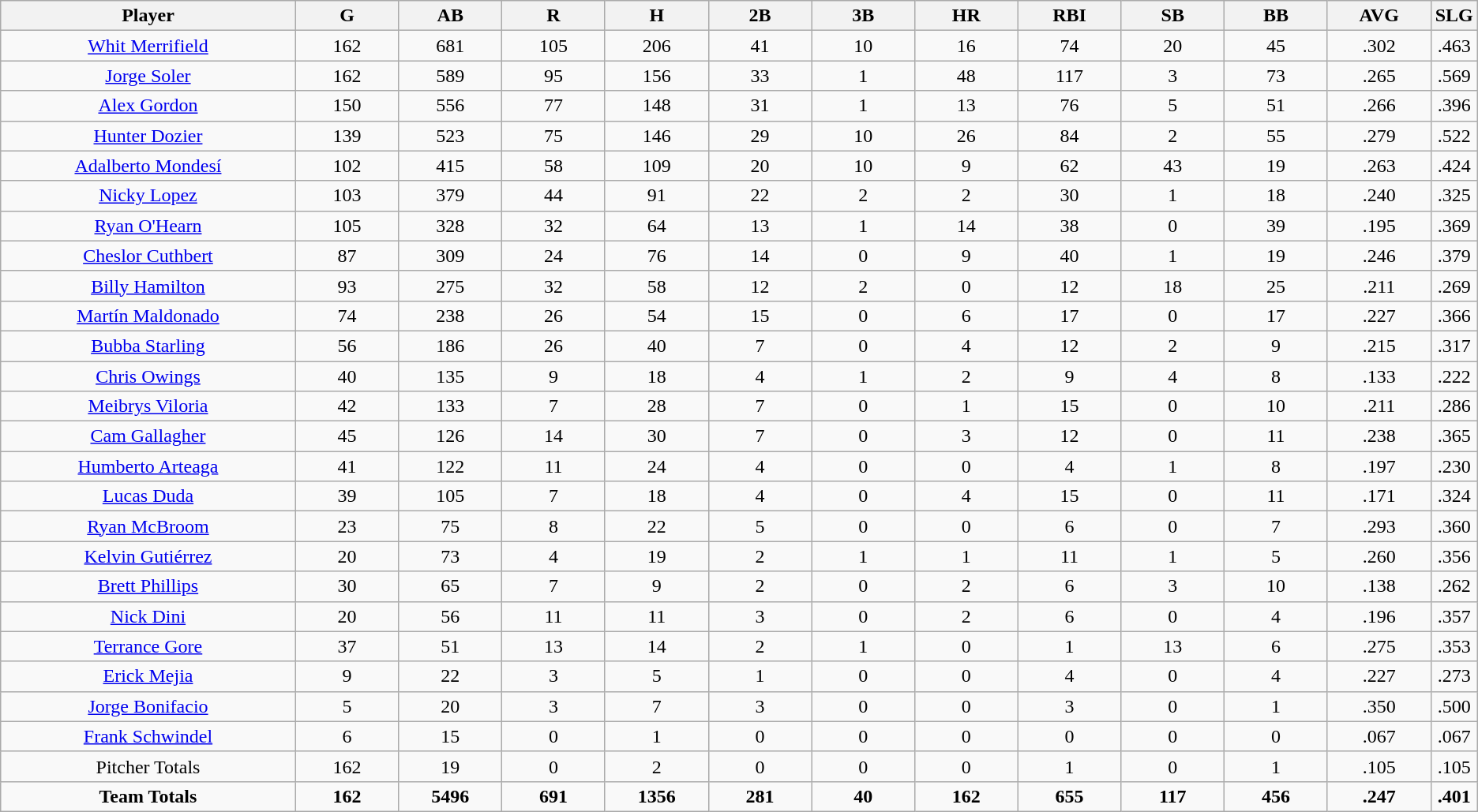<table class=wikitable style="text-align:center">
<tr>
<th bgcolor=#DDDDFF; width="20%">Player</th>
<th bgcolor=#DDDDFF; width="7%">G</th>
<th bgcolor=#DDDDFF; width="7%">AB</th>
<th bgcolor=#DDDDFF; width="7%">R</th>
<th bgcolor=#DDDDFF; width="7%">H</th>
<th bgcolor=#DDDDFF; width="7%">2B</th>
<th bgcolor=#DDDDFF; width="7%">3B</th>
<th bgcolor=#DDDDFF; width="7%">HR</th>
<th bgcolor=#DDDDFF; width="7%">RBI</th>
<th bgcolor=#DDDDFF; width="7%">SB</th>
<th bgcolor=#DDDDFF; width="7%">BB</th>
<th bgcolor=#DDDDFF; width="7%">AVG</th>
<th bgcolor=#DDDDFF; width="7%">SLG</th>
</tr>
<tr>
<td><a href='#'>Whit Merrifield</a></td>
<td>162</td>
<td>681</td>
<td>105</td>
<td>206</td>
<td>41</td>
<td>10</td>
<td>16</td>
<td>74</td>
<td>20</td>
<td>45</td>
<td>.302</td>
<td>.463</td>
</tr>
<tr>
<td><a href='#'>Jorge Soler</a></td>
<td>162</td>
<td>589</td>
<td>95</td>
<td>156</td>
<td>33</td>
<td>1</td>
<td>48</td>
<td>117</td>
<td>3</td>
<td>73</td>
<td>.265</td>
<td>.569</td>
</tr>
<tr>
<td><a href='#'>Alex Gordon</a></td>
<td>150</td>
<td>556</td>
<td>77</td>
<td>148</td>
<td>31</td>
<td>1</td>
<td>13</td>
<td>76</td>
<td>5</td>
<td>51</td>
<td>.266</td>
<td>.396</td>
</tr>
<tr>
<td><a href='#'>Hunter Dozier</a></td>
<td>139</td>
<td>523</td>
<td>75</td>
<td>146</td>
<td>29</td>
<td>10</td>
<td>26</td>
<td>84</td>
<td>2</td>
<td>55</td>
<td>.279</td>
<td>.522</td>
</tr>
<tr>
<td><a href='#'>Adalberto Mondesí</a></td>
<td>102</td>
<td>415</td>
<td>58</td>
<td>109</td>
<td>20</td>
<td>10</td>
<td>9</td>
<td>62</td>
<td>43</td>
<td>19</td>
<td>.263</td>
<td>.424</td>
</tr>
<tr>
<td><a href='#'>Nicky Lopez</a></td>
<td>103</td>
<td>379</td>
<td>44</td>
<td>91</td>
<td>22</td>
<td>2</td>
<td>2</td>
<td>30</td>
<td>1</td>
<td>18</td>
<td>.240</td>
<td>.325</td>
</tr>
<tr>
<td><a href='#'>Ryan O'Hearn</a></td>
<td>105</td>
<td>328</td>
<td>32</td>
<td>64</td>
<td>13</td>
<td>1</td>
<td>14</td>
<td>38</td>
<td>0</td>
<td>39</td>
<td>.195</td>
<td>.369</td>
</tr>
<tr>
<td><a href='#'>Cheslor Cuthbert</a></td>
<td>87</td>
<td>309</td>
<td>24</td>
<td>76</td>
<td>14</td>
<td>0</td>
<td>9</td>
<td>40</td>
<td>1</td>
<td>19</td>
<td>.246</td>
<td>.379</td>
</tr>
<tr>
<td><a href='#'>Billy Hamilton</a></td>
<td>93</td>
<td>275</td>
<td>32</td>
<td>58</td>
<td>12</td>
<td>2</td>
<td>0</td>
<td>12</td>
<td>18</td>
<td>25</td>
<td>.211</td>
<td>.269</td>
</tr>
<tr>
<td><a href='#'>Martín Maldonado</a></td>
<td>74</td>
<td>238</td>
<td>26</td>
<td>54</td>
<td>15</td>
<td>0</td>
<td>6</td>
<td>17</td>
<td>0</td>
<td>17</td>
<td>.227</td>
<td>.366</td>
</tr>
<tr>
<td><a href='#'>Bubba Starling</a></td>
<td>56</td>
<td>186</td>
<td>26</td>
<td>40</td>
<td>7</td>
<td>0</td>
<td>4</td>
<td>12</td>
<td>2</td>
<td>9</td>
<td>.215</td>
<td>.317</td>
</tr>
<tr>
<td><a href='#'>Chris Owings</a></td>
<td>40</td>
<td>135</td>
<td>9</td>
<td>18</td>
<td>4</td>
<td>1</td>
<td>2</td>
<td>9</td>
<td>4</td>
<td>8</td>
<td>.133</td>
<td>.222</td>
</tr>
<tr>
<td><a href='#'>Meibrys Viloria</a></td>
<td>42</td>
<td>133</td>
<td>7</td>
<td>28</td>
<td>7</td>
<td>0</td>
<td>1</td>
<td>15</td>
<td>0</td>
<td>10</td>
<td>.211</td>
<td>.286</td>
</tr>
<tr>
<td><a href='#'>Cam Gallagher</a></td>
<td>45</td>
<td>126</td>
<td>14</td>
<td>30</td>
<td>7</td>
<td>0</td>
<td>3</td>
<td>12</td>
<td>0</td>
<td>11</td>
<td>.238</td>
<td>.365</td>
</tr>
<tr>
<td><a href='#'>Humberto Arteaga</a></td>
<td>41</td>
<td>122</td>
<td>11</td>
<td>24</td>
<td>4</td>
<td>0</td>
<td>0</td>
<td>4</td>
<td>1</td>
<td>8</td>
<td>.197</td>
<td>.230</td>
</tr>
<tr>
<td><a href='#'>Lucas Duda</a></td>
<td>39</td>
<td>105</td>
<td>7</td>
<td>18</td>
<td>4</td>
<td>0</td>
<td>4</td>
<td>15</td>
<td>0</td>
<td>11</td>
<td>.171</td>
<td>.324</td>
</tr>
<tr>
<td><a href='#'>Ryan McBroom</a></td>
<td>23</td>
<td>75</td>
<td>8</td>
<td>22</td>
<td>5</td>
<td>0</td>
<td>0</td>
<td>6</td>
<td>0</td>
<td>7</td>
<td>.293</td>
<td>.360</td>
</tr>
<tr>
<td><a href='#'>Kelvin Gutiérrez</a></td>
<td>20</td>
<td>73</td>
<td>4</td>
<td>19</td>
<td>2</td>
<td>1</td>
<td>1</td>
<td>11</td>
<td>1</td>
<td>5</td>
<td>.260</td>
<td>.356</td>
</tr>
<tr>
<td><a href='#'>Brett Phillips</a></td>
<td>30</td>
<td>65</td>
<td>7</td>
<td>9</td>
<td>2</td>
<td>0</td>
<td>2</td>
<td>6</td>
<td>3</td>
<td>10</td>
<td>.138</td>
<td>.262</td>
</tr>
<tr>
<td><a href='#'>Nick Dini</a></td>
<td>20</td>
<td>56</td>
<td>11</td>
<td>11</td>
<td>3</td>
<td>0</td>
<td>2</td>
<td>6</td>
<td>0</td>
<td>4</td>
<td>.196</td>
<td>.357</td>
</tr>
<tr>
<td><a href='#'>Terrance Gore</a></td>
<td>37</td>
<td>51</td>
<td>13</td>
<td>14</td>
<td>2</td>
<td>1</td>
<td>0</td>
<td>1</td>
<td>13</td>
<td>6</td>
<td>.275</td>
<td>.353</td>
</tr>
<tr>
<td><a href='#'>Erick Mejia</a></td>
<td>9</td>
<td>22</td>
<td>3</td>
<td>5</td>
<td>1</td>
<td>0</td>
<td>0</td>
<td>4</td>
<td>0</td>
<td>4</td>
<td>.227</td>
<td>.273</td>
</tr>
<tr>
<td><a href='#'>Jorge Bonifacio</a></td>
<td>5</td>
<td>20</td>
<td>3</td>
<td>7</td>
<td>3</td>
<td>0</td>
<td>0</td>
<td>3</td>
<td>0</td>
<td>1</td>
<td>.350</td>
<td>.500</td>
</tr>
<tr>
<td><a href='#'>Frank Schwindel</a></td>
<td>6</td>
<td>15</td>
<td>0</td>
<td>1</td>
<td>0</td>
<td>0</td>
<td>0</td>
<td>0</td>
<td>0</td>
<td>0</td>
<td>.067</td>
<td>.067</td>
</tr>
<tr>
<td>Pitcher Totals</td>
<td>162</td>
<td>19</td>
<td>0</td>
<td>2</td>
<td>0</td>
<td>0</td>
<td>0</td>
<td>1</td>
<td>0</td>
<td>1</td>
<td>.105</td>
<td>.105</td>
</tr>
<tr>
<td><strong>Team Totals</strong></td>
<td><strong>162</strong></td>
<td><strong>5496</strong></td>
<td><strong>691</strong></td>
<td><strong>1356</strong></td>
<td><strong>281</strong></td>
<td><strong>40</strong></td>
<td><strong>162</strong></td>
<td><strong>655</strong></td>
<td><strong>117</strong></td>
<td><strong>456</strong></td>
<td><strong>.247</strong></td>
<td><strong>.401</strong></td>
</tr>
</table>
